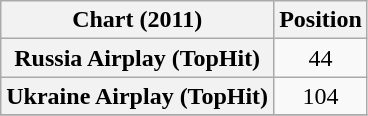<table class="wikitable plainrowheaders sortable" style="text-align:center;">
<tr>
<th scope="col">Chart (2011)</th>
<th scope="col">Position</th>
</tr>
<tr>
<th scope="row">Russia Airplay (TopHit)</th>
<td>44</td>
</tr>
<tr>
<th scope="row">Ukraine Airplay (TopHit)</th>
<td>104</td>
</tr>
<tr>
</tr>
</table>
